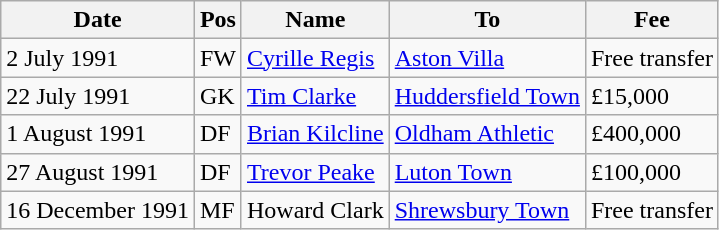<table class="wikitable">
<tr>
<th>Date</th>
<th>Pos</th>
<th>Name</th>
<th>To</th>
<th>Fee</th>
</tr>
<tr>
<td>2 July 1991</td>
<td>FW</td>
<td><a href='#'>Cyrille Regis</a></td>
<td><a href='#'>Aston Villa</a></td>
<td>Free transfer</td>
</tr>
<tr>
<td>22 July 1991</td>
<td>GK</td>
<td><a href='#'>Tim Clarke</a></td>
<td><a href='#'>Huddersfield Town</a></td>
<td>£15,000</td>
</tr>
<tr>
<td>1 August 1991</td>
<td>DF</td>
<td><a href='#'>Brian Kilcline</a></td>
<td><a href='#'>Oldham Athletic</a></td>
<td>£400,000</td>
</tr>
<tr>
<td>27 August 1991</td>
<td>DF</td>
<td><a href='#'>Trevor Peake</a></td>
<td><a href='#'>Luton Town</a></td>
<td>£100,000</td>
</tr>
<tr>
<td>16 December 1991</td>
<td>MF</td>
<td>Howard Clark</td>
<td><a href='#'>Shrewsbury Town</a></td>
<td>Free transfer</td>
</tr>
</table>
